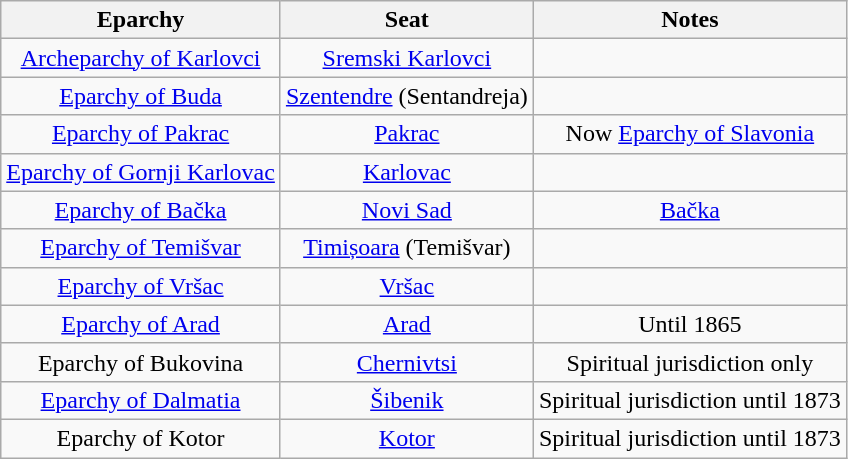<table class="wikitable sortable" style="text-align:center">
<tr>
<th>Eparchy</th>
<th>Seat</th>
<th>Notes</th>
</tr>
<tr>
<td><a href='#'>Archeparchy of Karlovci</a></td>
<td><a href='#'>Sremski Karlovci</a></td>
<td></td>
</tr>
<tr>
<td><a href='#'>Eparchy of Buda</a></td>
<td><a href='#'>Szentendre</a> (Sentandreja)</td>
<td></td>
</tr>
<tr>
<td><a href='#'>Eparchy of Pakrac</a></td>
<td><a href='#'>Pakrac</a></td>
<td>Now <a href='#'>Eparchy of Slavonia</a></td>
</tr>
<tr>
<td><a href='#'>Eparchy of Gornji Karlovac</a></td>
<td><a href='#'>Karlovac</a></td>
<td></td>
</tr>
<tr>
<td><a href='#'>Eparchy of Bačka</a></td>
<td><a href='#'>Novi Sad</a></td>
<td><a href='#'>Bačka</a></td>
</tr>
<tr>
<td><a href='#'>Eparchy of Temišvar</a></td>
<td><a href='#'>Timișoara</a> (Temišvar)</td>
<td></td>
</tr>
<tr>
<td><a href='#'>Eparchy of Vršac</a></td>
<td><a href='#'>Vršac</a></td>
<td></td>
</tr>
<tr>
<td><a href='#'>Eparchy of Arad</a></td>
<td><a href='#'>Arad</a></td>
<td>Until 1865</td>
</tr>
<tr>
<td>Eparchy of Bukovina</td>
<td><a href='#'>Chernivtsi</a></td>
<td>Spiritual jurisdiction only</td>
</tr>
<tr>
<td><a href='#'>Eparchy of Dalmatia</a></td>
<td><a href='#'>Šibenik</a></td>
<td>Spiritual jurisdiction until 1873</td>
</tr>
<tr>
<td>Eparchy of Kotor</td>
<td><a href='#'>Kotor</a></td>
<td>Spiritual jurisdiction until 1873</td>
</tr>
</table>
